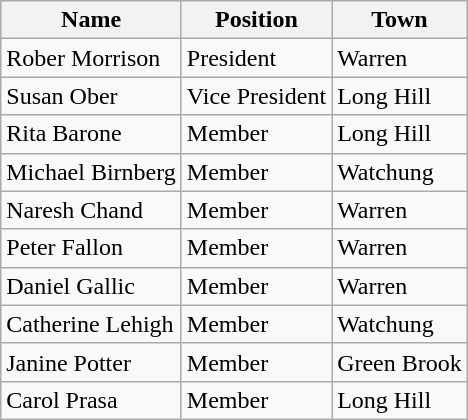<table class="wikitable">
<tr>
<th>Name</th>
<th>Position</th>
<th>Town</th>
</tr>
<tr>
<td>Rober Morrison</td>
<td>President</td>
<td>Warren</td>
</tr>
<tr>
<td>Susan Ober</td>
<td>Vice President</td>
<td>Long Hill</td>
</tr>
<tr>
<td>Rita Barone</td>
<td>Member</td>
<td>Long Hill</td>
</tr>
<tr>
<td>Michael Birnberg</td>
<td>Member</td>
<td>Watchung</td>
</tr>
<tr>
<td>Naresh Chand</td>
<td>Member</td>
<td>Warren</td>
</tr>
<tr>
<td>Peter Fallon</td>
<td>Member</td>
<td>Warren</td>
</tr>
<tr>
<td>Daniel Gallic</td>
<td>Member</td>
<td>Warren</td>
</tr>
<tr>
<td>Catherine Lehigh</td>
<td>Member</td>
<td>Watchung</td>
</tr>
<tr>
<td>Janine Potter</td>
<td>Member</td>
<td>Green Brook</td>
</tr>
<tr>
<td>Carol Prasa</td>
<td>Member</td>
<td>Long Hill</td>
</tr>
</table>
